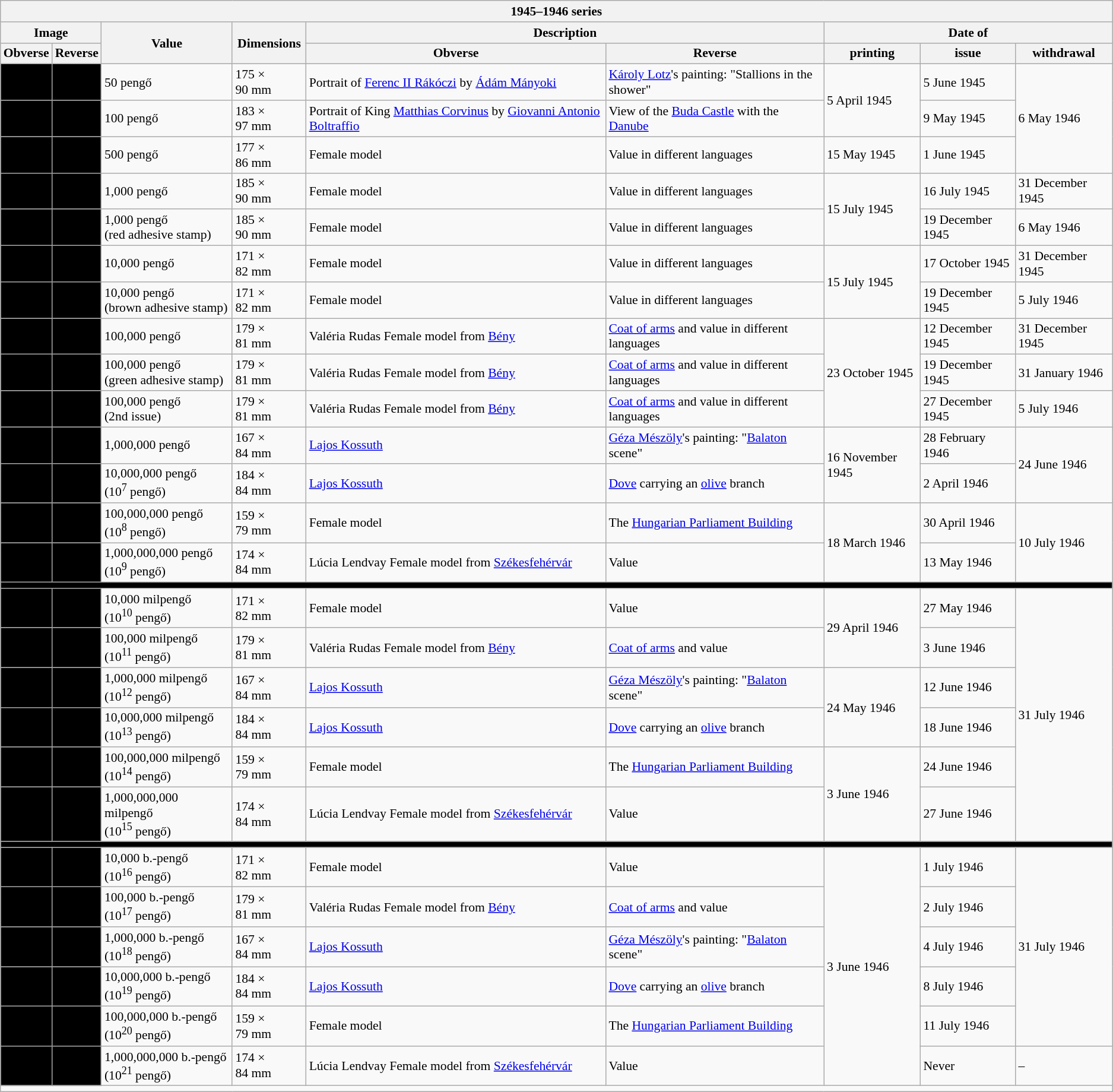<table class="wikitable" style="font-size: 90%">
<tr>
<th colspan="9">1945–1946 series</th>
</tr>
<tr>
<th colspan="2">Image</th>
<th rowspan="2">Value</th>
<th rowspan="2">Dimensions</th>
<th colspan="2">Description</th>
<th colspan="3">Date of</th>
</tr>
<tr>
<th>Obverse</th>
<th>Reverse</th>
<th>Obverse</th>
<th>Reverse</th>
<th>printing</th>
<th>issue</th>
<th>withdrawal</th>
</tr>
<tr>
<td align="center" bgcolor="#000000"></td>
<td align="center" bgcolor="#000000"></td>
<td>50 pengő</td>
<td>175 × 90 mm</td>
<td>Portrait of <a href='#'>Ferenc II Rákóczi</a> by <a href='#'>Ádám Mányoki</a></td>
<td><a href='#'>Károly Lotz</a>'s painting: "Stallions in the shower"</td>
<td rowspan="2">5 April 1945</td>
<td>5 June 1945</td>
<td rowspan="3">6 May 1946</td>
</tr>
<tr>
<td align="center" bgcolor="#000000"></td>
<td align="center" bgcolor="#000000"></td>
<td>100 pengő</td>
<td>183 × 97 mm</td>
<td>Portrait of King <a href='#'>Matthias Corvinus</a> by <a href='#'>Giovanni Antonio Boltraffio</a></td>
<td>View of the <a href='#'>Buda Castle</a> with the <a href='#'>Danube</a></td>
<td>9 May 1945</td>
</tr>
<tr>
<td align="center" bgcolor="#000000"></td>
<td align="center" bgcolor="#000000"></td>
<td>500 pengő</td>
<td>177 × 86 mm</td>
<td>Female model</td>
<td>Value in different languages</td>
<td>15 May 1945</td>
<td>1 June 1945</td>
</tr>
<tr>
<td align="center" bgcolor="#000000"></td>
<td align="center" bgcolor="#000000"></td>
<td>1,000 pengő</td>
<td>185 × 90 mm</td>
<td>Female model</td>
<td>Value in different languages</td>
<td rowspan="2">15 July 1945</td>
<td>16 July 1945</td>
<td>31 December 1945</td>
</tr>
<tr>
<td align="center" bgcolor="#000000"></td>
<td align="center" bgcolor="#000000"></td>
<td>1,000 pengő<br>(red adhesive stamp)</td>
<td>185 × 90 mm</td>
<td>Female model</td>
<td>Value in different languages</td>
<td>19 December 1945</td>
<td>6 May 1946</td>
</tr>
<tr>
<td align="center" bgcolor="#000000"></td>
<td align="center" bgcolor="#000000"></td>
<td>10,000 pengő</td>
<td>171 × 82 mm</td>
<td>Female model</td>
<td>Value in different languages</td>
<td rowspan="2">15 July 1945</td>
<td>17 October 1945</td>
<td>31 December 1945</td>
</tr>
<tr>
<td align="center" bgcolor="#000000"></td>
<td align="center" bgcolor="#000000"></td>
<td>10,000 pengő<br>(brown adhesive stamp)</td>
<td>171 × 82 mm</td>
<td>Female model</td>
<td>Value in different languages</td>
<td>19 December 1945</td>
<td>5 July 1946</td>
</tr>
<tr>
<td align="center" bgcolor="#000000"></td>
<td align="center" bgcolor="#000000"></td>
<td>100,000 pengő</td>
<td>179 × 81 mm</td>
<td>Valéria Rudas Female model from <a href='#'>Bény</a></td>
<td><a href='#'>Coat of arms</a> and value in different languages</td>
<td rowspan="3">23 October 1945</td>
<td>12 December 1945</td>
<td>31 December 1945</td>
</tr>
<tr>
<td align="center" bgcolor="#000000"></td>
<td align="center" bgcolor="#000000"></td>
<td>100,000 pengő<br>(green adhesive stamp)</td>
<td>179 × 81 mm</td>
<td>Valéria Rudas Female model from <a href='#'>Bény</a></td>
<td><a href='#'>Coat of arms</a> and value in different languages</td>
<td>19 December 1945</td>
<td>31 January 1946</td>
</tr>
<tr>
<td align="center" bgcolor="#000000"></td>
<td align="center" bgcolor="#000000"></td>
<td>100,000 pengő<br>(2nd issue)</td>
<td>179 × 81 mm</td>
<td>Valéria Rudas Female model from <a href='#'>Bény</a></td>
<td><a href='#'>Coat of arms</a> and value in different languages</td>
<td>27 December 1945</td>
<td>5 July 1946</td>
</tr>
<tr>
<td align="center" bgcolor="#000000"></td>
<td align="center" bgcolor="#000000"></td>
<td>1,000,000 pengő</td>
<td>167 × 84 mm</td>
<td><a href='#'>Lajos Kossuth</a></td>
<td><a href='#'>Géza Mészöly</a>'s painting: "<a href='#'>Balaton</a> scene"</td>
<td rowspan="2">16 November 1945</td>
<td>28 February 1946</td>
<td rowspan="2">24 June 1946</td>
</tr>
<tr>
<td align="center" bgcolor="#000000"></td>
<td align="center" bgcolor="#000000"></td>
<td>10,000,000 pengő<br>(10<sup>7</sup> pengő)</td>
<td>184 × 84 mm</td>
<td><a href='#'>Lajos Kossuth</a></td>
<td><a href='#'>Dove</a> carrying an <a href='#'>olive</a> branch</td>
<td>2 April 1946</td>
</tr>
<tr>
<td align="center" bgcolor="#000000"></td>
<td align="center" bgcolor="#000000"></td>
<td>100,000,000 pengő<br>(10<sup>8</sup> pengő)</td>
<td>159 × 79 mm</td>
<td>Female model</td>
<td>The <a href='#'>Hungarian Parliament Building</a></td>
<td rowspan="2">18 March 1946</td>
<td>30 April 1946</td>
<td rowspan="2">10 July 1946</td>
</tr>
<tr>
<td align="center" bgcolor="#000000"></td>
<td align="center" bgcolor="#000000"></td>
<td>1,000,000,000 pengő<br>(10<sup>9</sup> pengő)</td>
<td>174 × 84 mm</td>
<td>Lúcia Lendvay Female model from <a href='#'>Székesfehérvár</a></td>
<td>Value</td>
<td>13 May 1946</td>
</tr>
<tr bgcolor="black">
<td colspan="9"></td>
</tr>
<tr>
<td align="center" bgcolor="#000000"></td>
<td align="center" bgcolor="#000000"></td>
<td>10,000 milpengő<br>(10<sup>10</sup> pengő)</td>
<td>171 × 82 mm</td>
<td>Female model</td>
<td>Value</td>
<td rowspan="2">29 April 1946</td>
<td>27 May 1946</td>
<td rowspan="6">31 July 1946</td>
</tr>
<tr>
<td align="center" bgcolor="#000000"></td>
<td align="center" bgcolor="#000000"></td>
<td>100,000 milpengő<br>(10<sup>11</sup> pengő)</td>
<td>179 × 81 mm</td>
<td>Valéria Rudas Female model from <a href='#'>Bény</a></td>
<td><a href='#'>Coat of arms</a> and value</td>
<td>3 June 1946</td>
</tr>
<tr>
<td align="center" bgcolor="#000000"></td>
<td align="center" bgcolor="#000000"></td>
<td>1,000,000 milpengő<br>(10<sup>12</sup> pengő)</td>
<td>167 × 84 mm</td>
<td><a href='#'>Lajos Kossuth</a></td>
<td><a href='#'>Géza Mészöly</a>'s painting: "<a href='#'>Balaton</a> scene"</td>
<td rowspan="2">24 May 1946</td>
<td>12 June 1946</td>
</tr>
<tr>
<td align="center" bgcolor="#000000"></td>
<td align="center" bgcolor="#000000"></td>
<td>10,000,000 milpengő<br>(10<sup>13</sup> pengő)</td>
<td>184 × 84 mm</td>
<td><a href='#'>Lajos Kossuth</a></td>
<td><a href='#'>Dove</a> carrying an <a href='#'>olive</a> branch</td>
<td>18 June 1946</td>
</tr>
<tr>
<td align="center" bgcolor="#000000"></td>
<td align="center" bgcolor="#000000"></td>
<td>100,000,000 milpengő<br>(10<sup>14</sup> pengő)</td>
<td>159 × 79 mm</td>
<td>Female model</td>
<td>The <a href='#'>Hungarian Parliament Building</a></td>
<td rowspan="2">3 June 1946</td>
<td>24 June 1946</td>
</tr>
<tr>
<td align="center" bgcolor="#000000"></td>
<td align="center" bgcolor="#000000"></td>
<td>1,000,000,000 milpengő<br>(10<sup>15</sup> pengő)</td>
<td>174 × 84 mm</td>
<td>Lúcia Lendvay Female model from <a href='#'>Székesfehérvár</a></td>
<td>Value</td>
<td>27 June 1946</td>
</tr>
<tr bgcolor="black">
<td colspan="9"></td>
</tr>
<tr>
<td align="center" bgcolor="#000000"></td>
<td align="center" bgcolor="#000000"></td>
<td>10,000 b.‑pengő<br>(10<sup>16</sup> pengő)</td>
<td>171 × 82 mm</td>
<td>Female model</td>
<td>Value</td>
<td rowspan="6">3 June 1946</td>
<td>1 July 1946</td>
<td rowspan="5">31 July 1946</td>
</tr>
<tr>
<td align="center" bgcolor="#000000"></td>
<td align="center" bgcolor="#000000"></td>
<td>100,000 b.‑pengő<br>(10<sup>17</sup> pengő)</td>
<td>179 × 81 mm</td>
<td>Valéria Rudas Female model from <a href='#'>Bény</a></td>
<td><a href='#'>Coat of arms</a> and value</td>
<td>2 July 1946</td>
</tr>
<tr>
<td align="center" bgcolor="#000000"></td>
<td align="center" bgcolor="#000000"></td>
<td>1,000,000 b.‑pengő<br>(10<sup>18</sup> pengő)</td>
<td>167 × 84 mm</td>
<td><a href='#'>Lajos Kossuth</a></td>
<td><a href='#'>Géza Mészöly</a>'s painting: "<a href='#'>Balaton</a> scene"</td>
<td>4 July 1946</td>
</tr>
<tr>
<td align="center" bgcolor="#000000"></td>
<td align="center" bgcolor="#000000"></td>
<td>10,000,000 b.‑pengő<br>(10<sup>19</sup> pengő)</td>
<td>184 × 84 mm</td>
<td><a href='#'>Lajos Kossuth</a></td>
<td><a href='#'>Dove</a> carrying an <a href='#'>olive</a> branch</td>
<td>8 July 1946</td>
</tr>
<tr>
<td align="center" bgcolor="#000000"></td>
<td align="center" bgcolor="#000000"></td>
<td>100,000,000 b.‑pengő<br>(10<sup>20</sup> pengő)</td>
<td>159 × 79 mm</td>
<td>Female model</td>
<td>The <a href='#'>Hungarian Parliament Building</a></td>
<td>11 July 1946</td>
</tr>
<tr>
<td align="center" bgcolor="#000000"></td>
<td align="center" bgcolor="#000000"></td>
<td>1,000,000,000 b.‑pengő<br>(10<sup>21</sup> pengő)</td>
<td>174 × 84 mm</td>
<td>Lúcia Lendvay Female model from <a href='#'>Székesfehérvár</a></td>
<td>Value</td>
<td>Never</td>
<td>–</td>
</tr>
<tr>
<td colspan="9"></td>
</tr>
</table>
